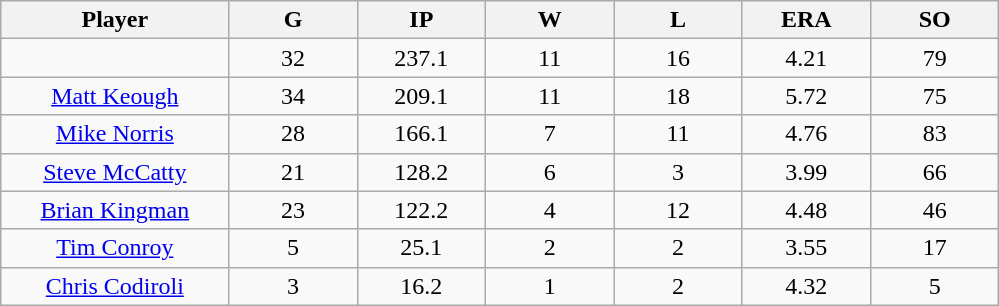<table class="wikitable sortable">
<tr>
<th bgcolor="#DDDDFF" width="16%">Player</th>
<th bgcolor="#DDDDFF" width="9%">G</th>
<th bgcolor="#DDDDFF" width="9%">IP</th>
<th bgcolor="#DDDDFF" width="9%">W</th>
<th bgcolor="#DDDDFF" width="9%">L</th>
<th bgcolor="#DDDDFF" width="9%">ERA</th>
<th bgcolor="#DDDDFF" width="9%">SO</th>
</tr>
<tr align="center">
<td></td>
<td>32</td>
<td>237.1</td>
<td>11</td>
<td>16</td>
<td>4.21</td>
<td>79</td>
</tr>
<tr align="center">
<td><a href='#'>Matt Keough</a></td>
<td>34</td>
<td>209.1</td>
<td>11</td>
<td>18</td>
<td>5.72</td>
<td>75</td>
</tr>
<tr align=center>
<td><a href='#'>Mike Norris</a></td>
<td>28</td>
<td>166.1</td>
<td>7</td>
<td>11</td>
<td>4.76</td>
<td>83</td>
</tr>
<tr align=center>
<td><a href='#'>Steve McCatty</a></td>
<td>21</td>
<td>128.2</td>
<td>6</td>
<td>3</td>
<td>3.99</td>
<td>66</td>
</tr>
<tr align=center>
<td><a href='#'>Brian Kingman</a></td>
<td>23</td>
<td>122.2</td>
<td>4</td>
<td>12</td>
<td>4.48</td>
<td>46</td>
</tr>
<tr align=center>
<td><a href='#'>Tim Conroy</a></td>
<td>5</td>
<td>25.1</td>
<td>2</td>
<td>2</td>
<td>3.55</td>
<td>17</td>
</tr>
<tr align=center>
<td><a href='#'>Chris Codiroli</a></td>
<td>3</td>
<td>16.2</td>
<td>1</td>
<td>2</td>
<td>4.32</td>
<td>5</td>
</tr>
</table>
